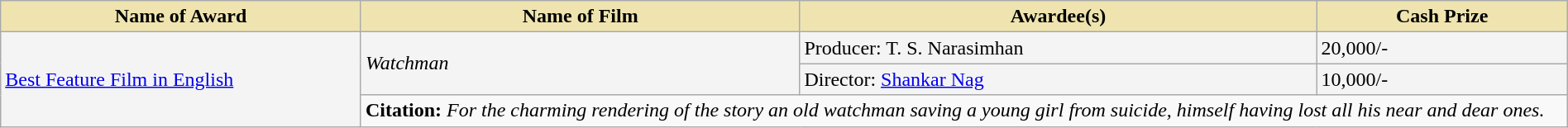<table class="wikitable" style="width:100%">
<tr>
<th style="background-color:#EFE4B0;width:23%;">Name of Award</th>
<th style="background-color:#EFE4B0;width:28%;">Name of Film</th>
<th style="background-color:#EFE4B0;width:33%;">Awardee(s)</th>
<th style="background-color:#EFE4B0;width:16%;">Cash Prize</th>
</tr>
<tr style="background-color:#F4F4F4">
<td rowspan="3"><a href='#'>Best Feature Film in English</a></td>
<td rowspan="2"><em>Watchman</em></td>
<td>Producer: T. S. Narasimhan</td>
<td> 20,000/-</td>
</tr>
<tr style="background-color:#F4F4F4">
<td>Director: <a href='#'>Shankar Nag</a></td>
<td> 10,000/-</td>
</tr>
<tr style="background-color:#F9F9F9">
<td colspan="3"><strong>Citation:</strong> <em>For the charming rendering of the story an old watchman saving a young girl from suicide, himself having lost all his near and dear ones.</em></td>
</tr>
</table>
